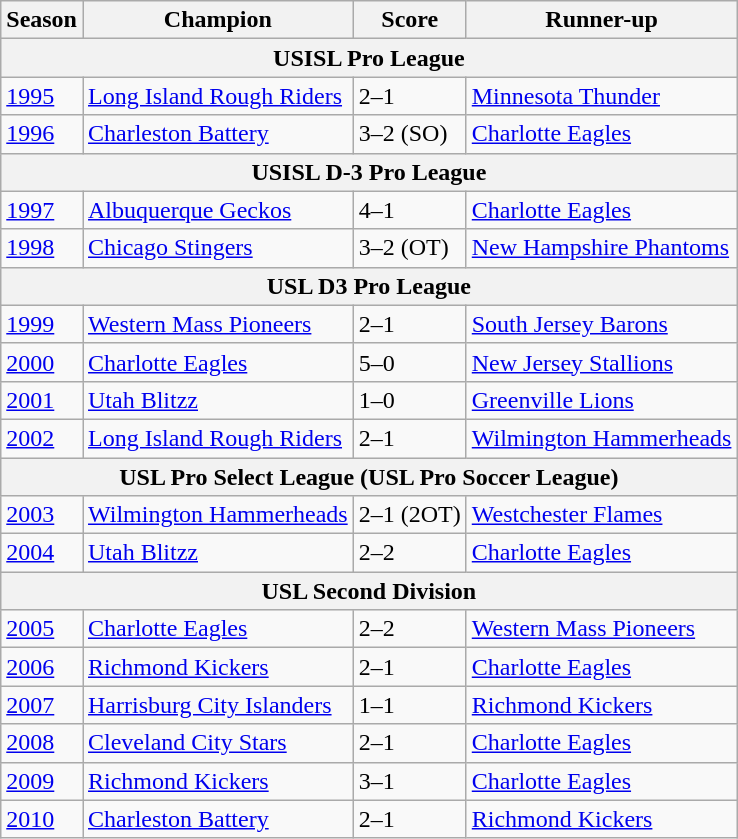<table class="wikitable">
<tr>
<th>Season</th>
<th>Champion</th>
<th>Score</th>
<th>Runner-up</th>
</tr>
<tr>
<th colspan="4">USISL Pro League</th>
</tr>
<tr>
<td><a href='#'>1995</a></td>
<td><a href='#'>Long Island Rough Riders</a></td>
<td>2–1</td>
<td><a href='#'>Minnesota Thunder</a></td>
</tr>
<tr>
<td><a href='#'>1996</a></td>
<td><a href='#'>Charleston Battery</a></td>
<td>3–2 (SO)</td>
<td><a href='#'>Charlotte Eagles</a></td>
</tr>
<tr>
<th colspan="4">USISL D-3 Pro League</th>
</tr>
<tr>
<td><a href='#'>1997</a></td>
<td><a href='#'>Albuquerque Geckos</a></td>
<td>4–1</td>
<td><a href='#'>Charlotte Eagles</a></td>
</tr>
<tr>
<td><a href='#'>1998</a></td>
<td><a href='#'>Chicago Stingers</a></td>
<td>3–2 (OT)</td>
<td><a href='#'>New Hampshire Phantoms</a></td>
</tr>
<tr>
<th colspan="4">USL D3 Pro League</th>
</tr>
<tr>
<td><a href='#'>1999</a></td>
<td><a href='#'>Western Mass Pioneers</a></td>
<td>2–1</td>
<td><a href='#'>South Jersey Barons</a></td>
</tr>
<tr>
<td><a href='#'>2000</a></td>
<td><a href='#'>Charlotte Eagles</a></td>
<td>5–0</td>
<td><a href='#'>New Jersey Stallions</a></td>
</tr>
<tr>
<td><a href='#'>2001</a></td>
<td><a href='#'>Utah Blitzz</a></td>
<td>1–0</td>
<td><a href='#'>Greenville Lions</a></td>
</tr>
<tr>
<td><a href='#'>2002</a></td>
<td><a href='#'>Long Island Rough Riders</a></td>
<td>2–1</td>
<td><a href='#'>Wilmington Hammerheads</a></td>
</tr>
<tr>
<th colspan="4">USL Pro Select League (USL Pro Soccer League)</th>
</tr>
<tr>
<td><a href='#'>2003</a></td>
<td><a href='#'>Wilmington Hammerheads</a></td>
<td>2–1 (2OT)</td>
<td><a href='#'>Westchester Flames</a></td>
</tr>
<tr>
<td><a href='#'>2004</a></td>
<td><a href='#'>Utah Blitzz</a></td>
<td>2–2 </td>
<td><a href='#'>Charlotte Eagles</a></td>
</tr>
<tr>
<th colspan="4">USL Second Division</th>
</tr>
<tr>
<td><a href='#'>2005</a></td>
<td><a href='#'>Charlotte Eagles</a></td>
<td>2–2 </td>
<td><a href='#'>Western Mass Pioneers</a></td>
</tr>
<tr>
<td><a href='#'>2006</a></td>
<td><a href='#'>Richmond Kickers</a></td>
<td>2–1</td>
<td><a href='#'>Charlotte Eagles</a></td>
</tr>
<tr>
<td><a href='#'>2007</a></td>
<td><a href='#'>Harrisburg City Islanders</a></td>
<td>1–1 </td>
<td><a href='#'>Richmond Kickers</a></td>
</tr>
<tr>
<td><a href='#'>2008</a></td>
<td><a href='#'>Cleveland City Stars</a></td>
<td>2–1</td>
<td><a href='#'>Charlotte Eagles</a></td>
</tr>
<tr>
<td><a href='#'>2009</a></td>
<td><a href='#'>Richmond Kickers</a></td>
<td>3–1</td>
<td><a href='#'>Charlotte Eagles</a></td>
</tr>
<tr>
<td><a href='#'>2010</a></td>
<td><a href='#'>Charleston Battery</a></td>
<td>2–1</td>
<td><a href='#'>Richmond Kickers</a></td>
</tr>
</table>
